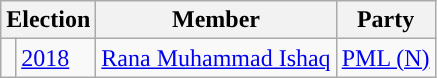<table class="wikitable">
<tr>
<th colspan="2">Election</th>
<th>Member</th>
<th>Party</th>
</tr>
<tr>
<td style="background-color: "></td>
<td><a href='#'>2018</a></td>
<td><a href='#'>Rana Muhammad Ishaq</a></td>
<td><a href='#'>PML (N)</a></td>
</tr>
</table>
